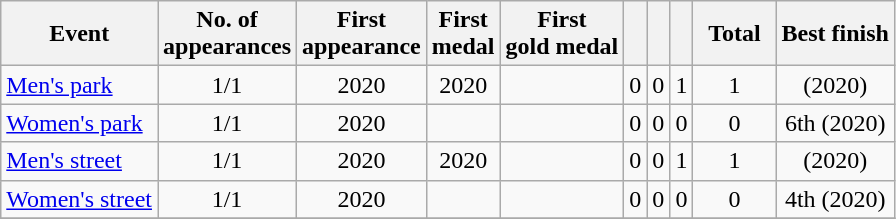<table class="wikitable sortable" style="text-align:center">
<tr>
<th>Event</th>
<th>No. of<br>appearances</th>
<th>First<br>appearance</th>
<th>First<br>medal</th>
<th>First<br>gold medal</th>
<th width:3em; font-weight:bold;"></th>
<th width:3em; font-weight:bold;"></th>
<th width:3em; font-weight:bold;"></th>
<th style="width:3em; font-weight:bold;">Total</th>
<th>Best finish</th>
</tr>
<tr>
<td align=left><a href='#'>Men's park</a></td>
<td>1/1</td>
<td>2020</td>
<td>2020</td>
<td></td>
<td>0</td>
<td>0</td>
<td>1</td>
<td>1</td>
<td> (2020)</td>
</tr>
<tr>
<td align=left><a href='#'>Women's park</a></td>
<td>1/1</td>
<td>2020</td>
<td></td>
<td></td>
<td>0</td>
<td>0</td>
<td>0</td>
<td>0</td>
<td>6th (2020)</td>
</tr>
<tr>
<td align=left><a href='#'>Men's street</a></td>
<td>1/1</td>
<td>2020</td>
<td>2020</td>
<td></td>
<td>0</td>
<td>0</td>
<td>1</td>
<td>1</td>
<td> (2020)</td>
</tr>
<tr>
<td align=left><a href='#'>Women's street</a></td>
<td>1/1</td>
<td>2020</td>
<td></td>
<td></td>
<td>0</td>
<td>0</td>
<td>0</td>
<td>0</td>
<td>4th (2020)</td>
</tr>
<tr>
</tr>
</table>
